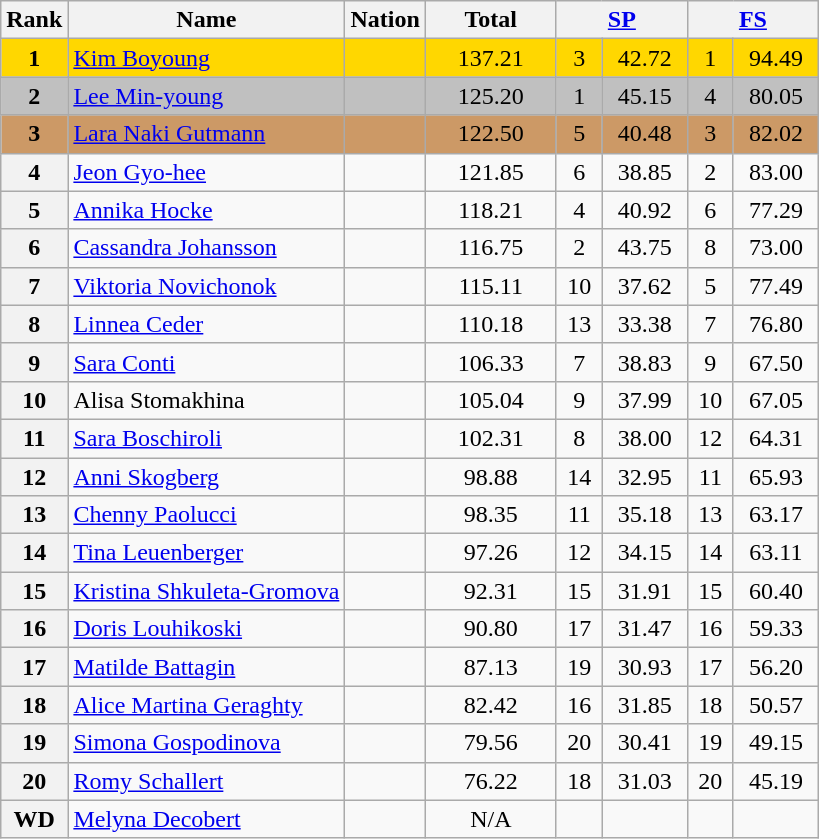<table class="wikitable sortable">
<tr>
<th>Rank</th>
<th>Name</th>
<th>Nation</th>
<th width="80px">Total</th>
<th colspan="2" width="80px"><a href='#'>SP</a></th>
<th colspan="2" width="80px"><a href='#'>FS</a></th>
</tr>
<tr bgcolor="gold">
<td align="center"><strong>1</strong></td>
<td><a href='#'>Kim Boyoung</a></td>
<td></td>
<td align="center">137.21</td>
<td align="center">3</td>
<td align="center">42.72</td>
<td align="center">1</td>
<td align="center">94.49</td>
</tr>
<tr bgcolor="silver">
<td align="center"><strong>2</strong></td>
<td><a href='#'>Lee Min-young</a></td>
<td></td>
<td align="center">125.20</td>
<td align="center">1</td>
<td align="center">45.15</td>
<td align="center">4</td>
<td align="center">80.05</td>
</tr>
<tr bgcolor="cc9966">
<td align="center"><strong>3</strong></td>
<td><a href='#'>Lara Naki Gutmann</a></td>
<td></td>
<td align="center">122.50</td>
<td align="center">5</td>
<td align="center">40.48</td>
<td align="center">3</td>
<td align="center">82.02</td>
</tr>
<tr>
<th>4</th>
<td><a href='#'>Jeon Gyo-hee</a></td>
<td></td>
<td align="center">121.85</td>
<td align="center">6</td>
<td align="center">38.85</td>
<td align="center">2</td>
<td align="center">83.00</td>
</tr>
<tr>
<th>5</th>
<td><a href='#'>Annika Hocke</a></td>
<td></td>
<td align="center">118.21</td>
<td align="center">4</td>
<td align="center">40.92</td>
<td align="center">6</td>
<td align="center">77.29</td>
</tr>
<tr>
<th>6</th>
<td><a href='#'>Cassandra Johansson</a></td>
<td></td>
<td align="center">116.75</td>
<td align="center">2</td>
<td align="center">43.75</td>
<td align="center">8</td>
<td align="center">73.00</td>
</tr>
<tr>
<th>7</th>
<td><a href='#'>Viktoria Novichonok</a></td>
<td></td>
<td align="center">115.11</td>
<td align="center">10</td>
<td align="center">37.62</td>
<td align="center">5</td>
<td align="center">77.49</td>
</tr>
<tr>
<th>8</th>
<td><a href='#'>Linnea Ceder</a></td>
<td></td>
<td align="center">110.18</td>
<td align="center">13</td>
<td align="center">33.38</td>
<td align="center">7</td>
<td align="center">76.80</td>
</tr>
<tr>
<th>9</th>
<td><a href='#'>Sara Conti</a></td>
<td></td>
<td align="center">106.33</td>
<td align="center">7</td>
<td align="center">38.83</td>
<td align="center">9</td>
<td align="center">67.50</td>
</tr>
<tr>
<th>10</th>
<td>Alisa Stomakhina</td>
<td></td>
<td align="center">105.04</td>
<td align="center">9</td>
<td align="center">37.99</td>
<td align="center">10</td>
<td align="center">67.05</td>
</tr>
<tr>
<th>11</th>
<td><a href='#'>Sara Boschiroli</a></td>
<td></td>
<td align="center">102.31</td>
<td align="center">8</td>
<td align="center">38.00</td>
<td align="center">12</td>
<td align="center">64.31</td>
</tr>
<tr>
<th>12</th>
<td><a href='#'>Anni Skogberg</a></td>
<td></td>
<td align="center">98.88</td>
<td align="center">14</td>
<td align="center">32.95</td>
<td align="center">11</td>
<td align="center">65.93</td>
</tr>
<tr>
<th>13</th>
<td><a href='#'>Chenny Paolucci</a></td>
<td></td>
<td align="center">98.35</td>
<td align="center">11</td>
<td align="center">35.18</td>
<td align="center">13</td>
<td align="center">63.17</td>
</tr>
<tr>
<th>14</th>
<td><a href='#'>Tina Leuenberger</a></td>
<td></td>
<td align="center">97.26</td>
<td align="center">12</td>
<td align="center">34.15</td>
<td align="center">14</td>
<td align="center">63.11</td>
</tr>
<tr>
<th>15</th>
<td><a href='#'>Kristina Shkuleta-Gromova</a></td>
<td></td>
<td align="center">92.31</td>
<td align="center">15</td>
<td align="center">31.91</td>
<td align="center">15</td>
<td align="center">60.40</td>
</tr>
<tr>
<th>16</th>
<td><a href='#'>Doris Louhikoski</a></td>
<td></td>
<td align="center">90.80</td>
<td align="center">17</td>
<td align="center">31.47</td>
<td align="center">16</td>
<td align="center">59.33</td>
</tr>
<tr>
<th>17</th>
<td><a href='#'>Matilde Battagin</a></td>
<td></td>
<td align="center">87.13</td>
<td align="center">19</td>
<td align="center">30.93</td>
<td align="center">17</td>
<td align="center">56.20</td>
</tr>
<tr>
<th>18</th>
<td><a href='#'>Alice Martina Geraghty</a></td>
<td></td>
<td align="center">82.42</td>
<td align="center">16</td>
<td align="center">31.85</td>
<td align="center">18</td>
<td align="center">50.57</td>
</tr>
<tr>
<th>19</th>
<td><a href='#'>Simona Gospodinova</a></td>
<td></td>
<td align="center">79.56</td>
<td align="center">20</td>
<td align="center">30.41</td>
<td align="center">19</td>
<td align="center">49.15</td>
</tr>
<tr>
<th>20</th>
<td><a href='#'>Romy Schallert</a></td>
<td></td>
<td align="center">76.22</td>
<td align="center">18</td>
<td align="center">31.03</td>
<td align="center">20</td>
<td align="center">45.19</td>
</tr>
<tr>
<th>WD</th>
<td><a href='#'>Melyna Decobert</a></td>
<td></td>
<td align="center">N/A</td>
<td align="center"></td>
<td align="center"></td>
<td align="center"></td>
<td align="center"></td>
</tr>
</table>
